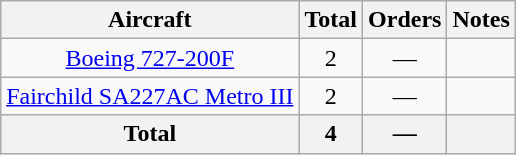<table class="wikitable" style="margin:0.5em auto; text-align:center">
<tr>
<th>Aircraft</th>
<th>Total</th>
<th>Orders</th>
<th>Notes</th>
</tr>
<tr>
<td><a href='#'>Boeing 727-200F</a></td>
<td>2</td>
<td>—</td>
<td></td>
</tr>
<tr>
<td><a href='#'>Fairchild SA227AC Metro III</a></td>
<td>2</td>
<td>—</td>
<td></td>
</tr>
<tr>
<th>Total</th>
<th>4</th>
<th>—</th>
<th></th>
</tr>
</table>
